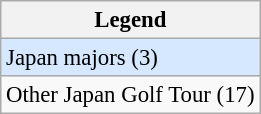<table class="wikitable" style="font-size:95%;">
<tr>
<th>Legend</th>
</tr>
<tr style="background:#D6E8FF;">
<td>Japan majors (3)</td>
</tr>
<tr>
<td>Other Japan Golf Tour (17)</td>
</tr>
</table>
